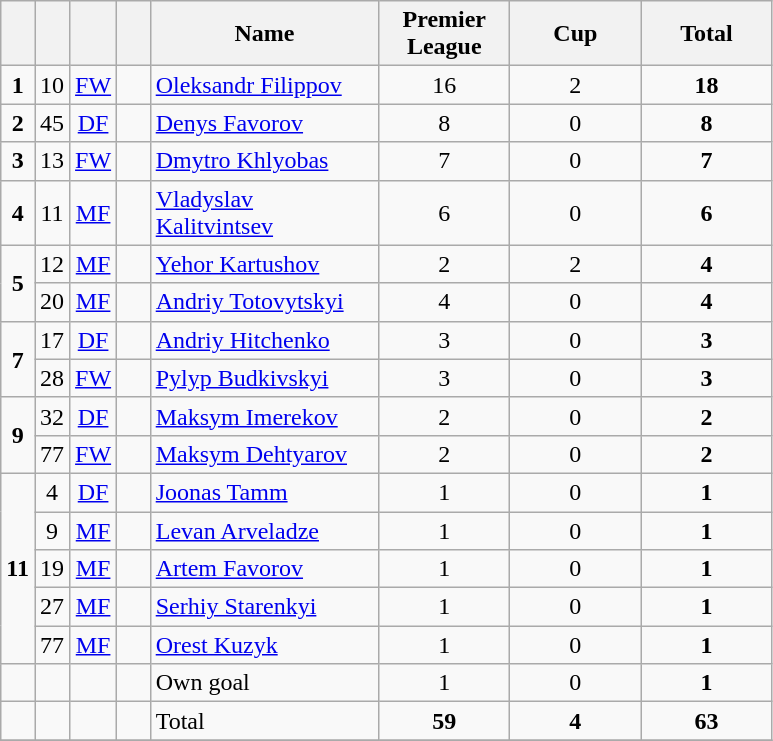<table class="wikitable" style="text-align:center">
<tr>
<th width=15></th>
<th width=15></th>
<th width=15></th>
<th width=15></th>
<th width=145>Name</th>
<th width=80><strong>Premier League</strong></th>
<th width=80><strong>Cup</strong></th>
<th width=80>Total</th>
</tr>
<tr>
<td><strong>1</strong></td>
<td>10</td>
<td><a href='#'>FW</a></td>
<td></td>
<td align=left><a href='#'>Oleksandr Filippov</a></td>
<td>16</td>
<td>2</td>
<td><strong>18</strong></td>
</tr>
<tr>
<td><strong>2</strong></td>
<td>45</td>
<td><a href='#'>DF</a></td>
<td></td>
<td align=left><a href='#'>Denys Favorov</a></td>
<td>8</td>
<td>0</td>
<td><strong>8</strong></td>
</tr>
<tr>
<td><strong>3</strong></td>
<td>13</td>
<td><a href='#'>FW</a></td>
<td></td>
<td align=left><a href='#'>Dmytro Khlyobas</a></td>
<td>7</td>
<td>0</td>
<td><strong>7</strong></td>
</tr>
<tr>
<td><strong>4</strong></td>
<td>11</td>
<td><a href='#'>MF</a></td>
<td></td>
<td align=left><a href='#'>Vladyslav Kalitvintsev</a></td>
<td>6</td>
<td>0</td>
<td><strong>6</strong></td>
</tr>
<tr>
<td rowspan=2><strong>5</strong></td>
<td>12</td>
<td><a href='#'>MF</a></td>
<td></td>
<td align=left><a href='#'>Yehor Kartushov</a></td>
<td>2</td>
<td>2</td>
<td><strong>4</strong></td>
</tr>
<tr>
<td>20</td>
<td><a href='#'>MF</a></td>
<td></td>
<td align=left><a href='#'>Andriy Totovytskyi</a></td>
<td>4</td>
<td>0</td>
<td><strong>4</strong></td>
</tr>
<tr>
<td rowspan=2><strong>7</strong></td>
<td>17</td>
<td><a href='#'>DF</a></td>
<td></td>
<td align=left><a href='#'>Andriy Hitchenko</a></td>
<td>3</td>
<td>0</td>
<td><strong>3</strong></td>
</tr>
<tr>
<td>28</td>
<td><a href='#'>FW</a></td>
<td></td>
<td align=left><a href='#'>Pylyp Budkivskyi</a></td>
<td>3</td>
<td>0</td>
<td><strong>3</strong></td>
</tr>
<tr>
<td rowspan=2><strong>9</strong></td>
<td>32</td>
<td><a href='#'>DF</a></td>
<td></td>
<td align=left><a href='#'>Maksym Imerekov</a></td>
<td>2</td>
<td>0</td>
<td><strong>2</strong></td>
</tr>
<tr>
<td>77</td>
<td><a href='#'>FW</a></td>
<td></td>
<td align=left><a href='#'>Maksym Dehtyarov</a></td>
<td>2</td>
<td>0</td>
<td><strong>2</strong></td>
</tr>
<tr>
<td rowspan=5><strong>11</strong></td>
<td>4</td>
<td><a href='#'>DF</a></td>
<td></td>
<td align=left><a href='#'>Joonas Tamm</a></td>
<td>1</td>
<td>0</td>
<td><strong>1</strong></td>
</tr>
<tr>
<td>9</td>
<td><a href='#'>MF</a></td>
<td></td>
<td align=left><a href='#'>Levan Arveladze</a></td>
<td>1</td>
<td>0</td>
<td><strong>1</strong></td>
</tr>
<tr>
<td>19</td>
<td><a href='#'>MF</a></td>
<td></td>
<td align=left><a href='#'>Artem Favorov</a></td>
<td>1</td>
<td>0</td>
<td><strong>1</strong></td>
</tr>
<tr>
<td>27</td>
<td><a href='#'>MF</a></td>
<td></td>
<td align=left><a href='#'>Serhiy Starenkyi</a></td>
<td>1</td>
<td>0</td>
<td><strong>1</strong></td>
</tr>
<tr>
<td>77</td>
<td><a href='#'>MF</a></td>
<td></td>
<td align=left><a href='#'>Orest Kuzyk</a></td>
<td>1</td>
<td>0</td>
<td><strong>1</strong></td>
</tr>
<tr>
<td></td>
<td></td>
<td></td>
<td></td>
<td align=left>Own goal</td>
<td>1</td>
<td>0</td>
<td><strong>1</strong></td>
</tr>
<tr>
<td></td>
<td></td>
<td></td>
<td></td>
<td align=left>Total</td>
<td><strong>59</strong></td>
<td><strong>4</strong></td>
<td><strong>63</strong></td>
</tr>
<tr>
</tr>
</table>
